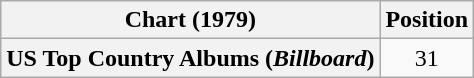<table class="wikitable plainrowheaders" style="text-align:center">
<tr>
<th scope="col">Chart (1979)</th>
<th scope="col">Position</th>
</tr>
<tr>
<th scope="row">US Top Country Albums (<em>Billboard</em>)</th>
<td>31</td>
</tr>
</table>
